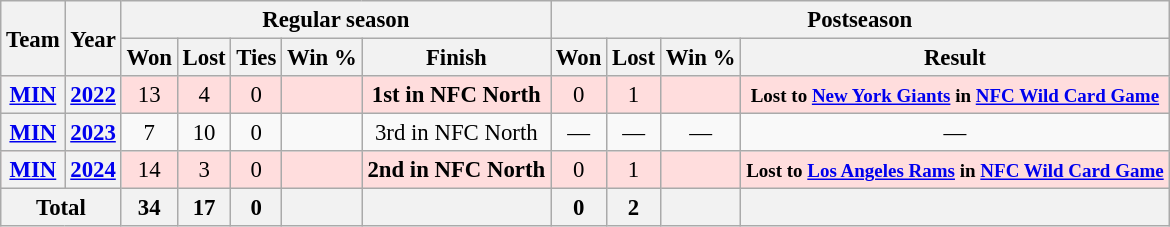<table class="wikitable" style="font-size:95%; text-align:center">
<tr>
<th rowspan="2">Team</th>
<th rowspan="2">Year</th>
<th colspan="5">Regular season</th>
<th colspan="4">Postseason</th>
</tr>
<tr>
<th>Won</th>
<th>Lost</th>
<th>Ties</th>
<th>Win %</th>
<th>Finish</th>
<th>Won</th>
<th>Lost</th>
<th>Win %</th>
<th>Result</th>
</tr>
<tr style="background:#fdd">
<th><a href='#'>MIN</a></th>
<th><a href='#'>2022</a></th>
<td>13</td>
<td>4</td>
<td>0</td>
<td></td>
<td><strong>1st in NFC North</strong></td>
<td>0</td>
<td>1</td>
<td></td>
<td><small><strong>Lost to <a href='#'>New York Giants</a> in <a href='#'>NFC Wild Card Game</a></strong></small></td>
</tr>
<tr>
<th><a href='#'>MIN</a></th>
<th><a href='#'>2023</a></th>
<td>7</td>
<td>10</td>
<td>0</td>
<td></td>
<td>3rd in NFC North</td>
<td>—</td>
<td>—</td>
<td>—</td>
<td>—</td>
</tr>
<tr style="background:#fdd">
<th><a href='#'>MIN</a></th>
<th><a href='#'>2024</a></th>
<td>14</td>
<td>3</td>
<td>0</td>
<td></td>
<td><strong>2nd in NFC North</strong></td>
<td>0</td>
<td>1</td>
<td></td>
<td><small><strong>Lost to <a href='#'>Los Angeles Rams</a> in <a href='#'>NFC Wild Card Game</a></strong></small></td>
</tr>
<tr>
<th colspan="2">Total</th>
<th>34</th>
<th>17</th>
<th>0</th>
<th></th>
<th></th>
<th>0</th>
<th>2</th>
<th></th>
<th></th>
</tr>
</table>
